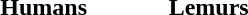<table style="border-collapse: collapse" class="floatright"  width=220px>
<tr>
<th colspan=2>Humans</th>
<th colspan=2>Lemurs</th>
</tr>
<tr>
<td style="padding:0;margin:0"></td>
<td style="padding:0;margin:0"></td>
<td style="padding:0;margin:0"></td>
<td style="padding:0;margin:0"></td>
</tr>
<tr>
<td colspan=4 style="padding:0;margin:0"></td>
</tr>
</table>
